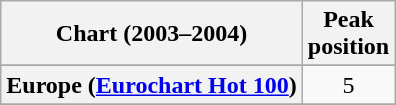<table class="wikitable sortable plainrowheaders" style="text-align:center">
<tr>
<th scope="col">Chart (2003–2004)</th>
<th scope="col">Peak<br>position</th>
</tr>
<tr>
</tr>
<tr>
</tr>
<tr>
</tr>
<tr>
<th scope="row">Europe (<a href='#'>Eurochart Hot 100</a>)</th>
<td>5</td>
</tr>
<tr>
</tr>
<tr>
</tr>
</table>
